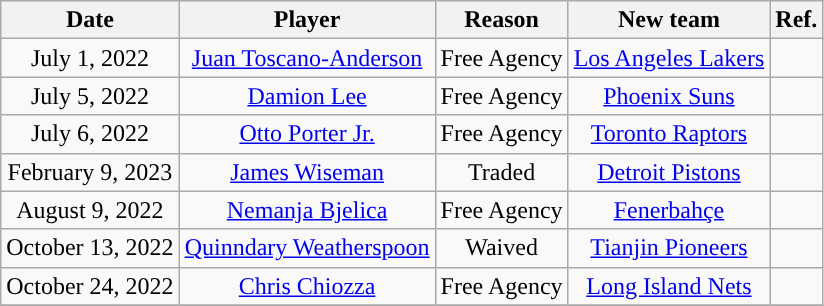<table class="wikitable sortable sortable" style="text-align: center">
<tr>
<th>Date</th>
<th>Player</th>
<th>Reason</th>
<th>New team</th>
<th>Ref.</th>
</tr>
<tr>
<td>July 1, 2022</td>
<td><a href='#'>Juan Toscano-Anderson</a></td>
<td>Free Agency</td>
<td><a href='#'>Los Angeles Lakers</a></td>
<td></td>
</tr>
<tr>
<td>July 5, 2022</td>
<td><a href='#'>Damion Lee</a></td>
<td>Free Agency</td>
<td><a href='#'>Phoenix Suns</a></td>
<td></td>
</tr>
<tr>
<td>July 6, 2022</td>
<td><a href='#'>Otto Porter Jr.</a></td>
<td>Free Agency</td>
<td><a href='#'>Toronto Raptors</a></td>
<td></td>
</tr>
<tr>
<td>February 9, 2023</td>
<td><a href='#'>James Wiseman</a></td>
<td>Traded</td>
<td><a href='#'>Detroit Pistons</a></td>
</tr>
<tr>
<td>August 9, 2022</td>
<td><a href='#'>Nemanja Bjelica</a></td>
<td>Free Agency</td>
<td> <a href='#'>Fenerbahçe</a></td>
<td></td>
</tr>
<tr>
<td>October 13, 2022</td>
<td><a href='#'>Quinndary Weatherspoon</a></td>
<td>Waived</td>
<td> <a href='#'>Tianjin Pioneers</a></td>
<td></td>
</tr>
<tr>
<td>October 24, 2022</td>
<td><a href='#'>Chris Chiozza</a></td>
<td>Free Agency</td>
<td><a href='#'>Long Island Nets</a></td>
<td></td>
</tr>
<tr>
</tr>
</table>
